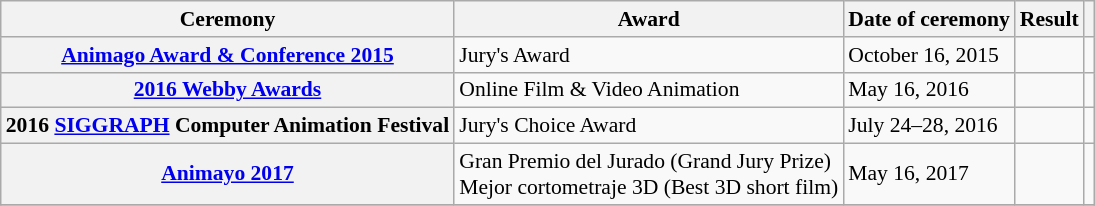<table class="wikitable plainrowheaders sortable" style="font-size: 90%;">
<tr>
<th scope="col">Ceremony</th>
<th scope="col">Award</th>
<th scope="col">Date of ceremony</th>
<th scope="col">Result</th>
<th scope="col" class="unsortable"></th>
</tr>
<tr>
<th scope="row" rowspan="1"><a href='#'>Animago Award & Conference 2015</a></th>
<td>Jury's Award</td>
<td rowspan="1">October 16, 2015</td>
<td></td>
<td rowspan="1" style="text-align:center;"></td>
</tr>
<tr>
<th scope="row" rowspan="1"><a href='#'>2016 Webby Awards</a></th>
<td>Online Film & Video Animation</td>
<td rowspan="1">May 16, 2016</td>
<td></td>
<td rowspan="1" style="text-align:center;"></td>
</tr>
<tr>
<th scope="row" rowspan="1">2016 <a href='#'>SIGGRAPH</a> Computer Animation Festival</th>
<td>Jury's Choice Award</td>
<td rowspan="1">July 24–28, 2016</td>
<td></td>
<td rowspan="1" style="text-align:center;"></td>
</tr>
<tr>
<th scope="row" rowspan="1"><a href='#'>Animayo 2017</a></th>
<td>Gran Premio del Jurado (Grand Jury Prize)<br>Mejor cortometraje 3D (Best 3D short film)</td>
<td rowspan="1">May 16, 2017</td>
<td></td>
<td rowspan="1" style="text-align:center;"></td>
</tr>
<tr>
</tr>
</table>
